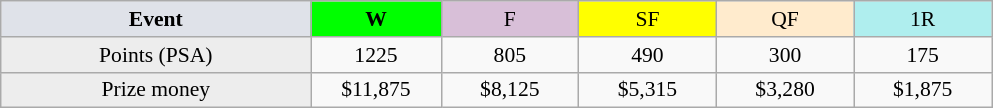<table class=wikitable style=font-size:90%;text-align:center>
<tr>
<td width=200 colspan=1 bgcolor=#dfe2e9><strong>Event</strong></td>
<td width=80 bgcolor=lime><strong>W</strong></td>
<td width=85 bgcolor=#D8BFD8>F</td>
<td width=85 bgcolor=#FFFF00>SF</td>
<td width=85 bgcolor=#ffebcd>QF</td>
<td width=85 bgcolor=#afeeee>1R</td>
</tr>
<tr>
<td bgcolor=#EDEDED>Points (PSA)</td>
<td>1225</td>
<td>805</td>
<td>490</td>
<td>300</td>
<td>175</td>
</tr>
<tr>
<td bgcolor=#EDEDED>Prize money</td>
<td>$11,875</td>
<td>$8,125</td>
<td>$5,315</td>
<td>$3,280</td>
<td>$1,875</td>
</tr>
</table>
